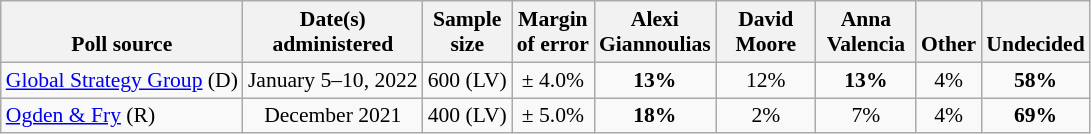<table class="wikitable" style="font-size:90%;text-align:center;">
<tr valign=bottom>
<th>Poll source</th>
<th>Date(s)<br>administered</th>
<th>Sample<br>size</th>
<th>Margin<br>of error</th>
<th style="width:60px;">Alexi<br>Giannoulias</th>
<th style="width:60px;">David<br>Moore</th>
<th style="width:60px;">Anna<br>Valencia</th>
<th>Other</th>
<th>Undecided</th>
</tr>
<tr>
<td style="text-align:left;"><a href='#'>Global Strategy Group</a> (D)</td>
<td>January 5–10, 2022</td>
<td>600 (LV)</td>
<td>± 4.0%</td>
<td><strong>13%</strong></td>
<td>12%</td>
<td><strong>13%</strong></td>
<td>4%</td>
<td><strong>58%</strong></td>
</tr>
<tr>
<td style="text-align:left;"><a href='#'>Ogden & Fry</a> (R)</td>
<td>December 2021</td>
<td>400 (LV)</td>
<td>± 5.0%</td>
<td><strong>18%</strong></td>
<td>2%</td>
<td>7%</td>
<td>4%</td>
<td><strong>69%</strong></td>
</tr>
</table>
